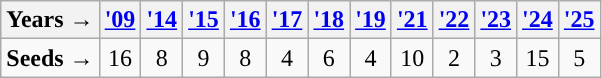<table class="wikitable">
<tr>
<th>Years →</th>
<th><a href='#'>'09</a></th>
<th><a href='#'>'14</a></th>
<th><a href='#'>'15</a></th>
<th><a href='#'>'16</a></th>
<th><a href='#'>'17</a></th>
<th><a href='#'>'18</a></th>
<th><a href='#'>'19</a></th>
<th><a href='#'>'21</a></th>
<th><a href='#'>'22</a></th>
<th><a href='#'>'23</a></th>
<th><a href='#'>'24</a></th>
<th><a href='#'>'25</a></th>
</tr>
<tr align=center>
<td style="text-align:left; "><strong>Seeds →</strong></td>
<td>16</td>
<td>8</td>
<td>9</td>
<td>8</td>
<td>4</td>
<td>6</td>
<td>4</td>
<td>10</td>
<td>2</td>
<td>3</td>
<td>15</td>
<td>5</td>
</tr>
</table>
